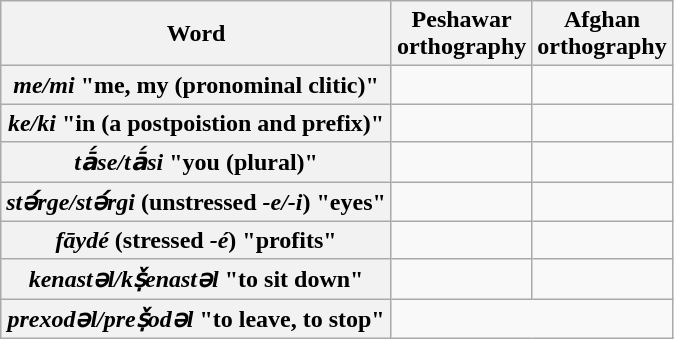<table class="wikitable">
<tr align="center">
<th>Word</th>
<th>Peshawar<br>orthography</th>
<th>Afghan<br>orthography</th>
</tr>
<tr>
<th><em>me/mi</em> "me, my (pronominal clitic)"</th>
<td align="center"></td>
<td align="center"></td>
</tr>
<tr>
<th><em>ke/ki</em> "in (a postpoistion and prefix)"</th>
<td align="center"></td>
<td align="center"></td>
</tr>
<tr>
<th><em>tā́se/tā́si</em> "you (plural)"</th>
<td align="center"></td>
<td align="center"></td>
</tr>
<tr>
<th><em>stә́rge/stә́rgi</em> (unstressed <em>-e/-i</em>) "eyes"</th>
<td align="center"></td>
<td align="center"></td>
</tr>
<tr>
<th><em>fāydé</em> (stressed <em>-é</em>) "profits"</th>
<td align="center"></td>
<td align="center"></td>
</tr>
<tr>
<th><em>kenastəl/kṣ̌enastəl</em> "to sit down"</th>
<td align="center"></td>
<td align="center"><br></td>
</tr>
<tr>
<th><em>prexodəl/preṣ̌odəl</em> "to leave, to stop"</th>
<td colspan=2 align="center"></td>
</tr>
</table>
